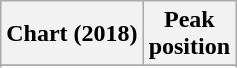<table class="wikitable sortable plainrowheaders">
<tr>
<th scope="col">Chart (2018)</th>
<th scope="col">Peak<br>position</th>
</tr>
<tr>
</tr>
<tr>
</tr>
<tr>
</tr>
<tr>
</tr>
<tr>
</tr>
</table>
